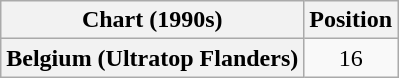<table class="wikitable plainrowheaders" style="text-align:center">
<tr>
<th scope="col">Chart (1990s)</th>
<th scope="col">Position</th>
</tr>
<tr>
<th scope="row">Belgium (Ultratop Flanders)</th>
<td>16</td>
</tr>
</table>
